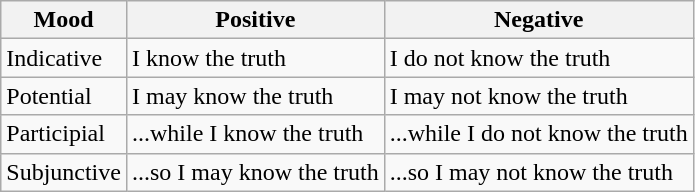<table class="wikitable">
<tr>
<th>Mood</th>
<th>Positive</th>
<th>Negative</th>
</tr>
<tr>
<td>Indicative</td>
<td> I know the truth</td>
<td> I do not know the truth</td>
</tr>
<tr>
<td>Potential</td>
<td> I may know the truth</td>
<td> I may not know the truth</td>
</tr>
<tr>
<td>Participial</td>
<td> ...while I know the truth</td>
<td> ...while I do not know the truth</td>
</tr>
<tr>
<td>Subjunctive</td>
<td> ...so I may know the truth</td>
<td> ...so I may not know the truth</td>
</tr>
</table>
